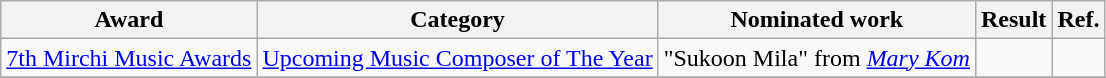<table class="wikitable sortable">
<tr>
<th>Award</th>
<th>Category</th>
<th>Nominated work</th>
<th>Result</th>
<th>Ref.</th>
</tr>
<tr>
<td><a href='#'>7th Mirchi Music Awards</a></td>
<td><a href='#'>Upcoming Music Composer of The Year</a></td>
<td>"Sukoon Mila" from <em><a href='#'>Mary Kom</a></em></td>
<td></td>
<td></td>
</tr>
<tr>
</tr>
</table>
